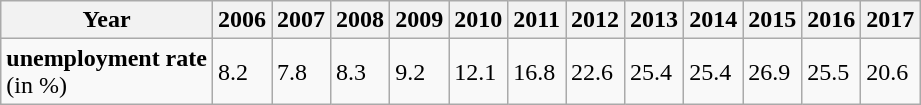<table class="wikitable">
<tr>
<th>Year</th>
<th>2006</th>
<th>2007</th>
<th>2008</th>
<th>2009</th>
<th>2010</th>
<th>2011</th>
<th>2012</th>
<th>2013</th>
<th>2014</th>
<th>2015</th>
<th>2016</th>
<th>2017</th>
</tr>
<tr>
<td><strong>unemployment rate</strong><br>(in %)</td>
<td>8.2</td>
<td>7.8</td>
<td>8.3</td>
<td>9.2</td>
<td>12.1</td>
<td>16.8</td>
<td>22.6</td>
<td>25.4</td>
<td>25.4</td>
<td>26.9</td>
<td>25.5</td>
<td>20.6</td>
</tr>
</table>
